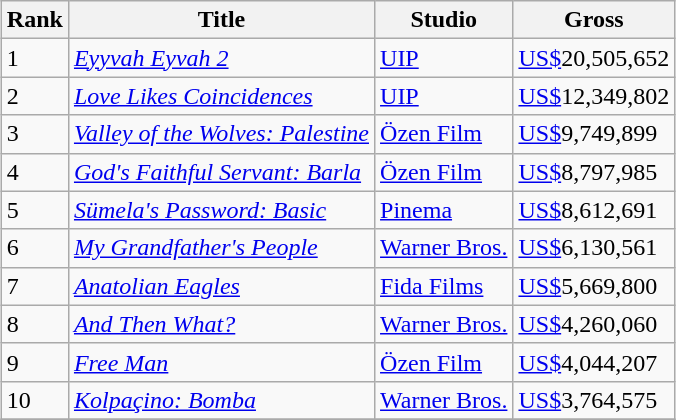<table class="wikitable sortable" align="center" style="margin:auto;">
<tr>
<th>Rank</th>
<th>Title</th>
<th>Studio</th>
<th>Gross</th>
</tr>
<tr>
<td>1</td>
<td><em><a href='#'>Eyyvah Eyvah 2</a></em></td>
<td><a href='#'>UIP</a></td>
<td><a href='#'>US$</a>20,505,652</td>
</tr>
<tr>
<td>2</td>
<td><em><a href='#'>Love Likes Coincidences</a></em></td>
<td><a href='#'>UIP</a></td>
<td><a href='#'>US$</a>12,349,802</td>
</tr>
<tr>
<td>3</td>
<td><em><a href='#'>Valley of the Wolves: Palestine</a></em></td>
<td><a href='#'>Özen Film</a></td>
<td><a href='#'>US$</a>9,749,899</td>
</tr>
<tr>
<td>4</td>
<td><em><a href='#'>God's Faithful Servant: Barla</a></em></td>
<td><a href='#'>Özen Film</a></td>
<td><a href='#'>US$</a>8,797,985</td>
</tr>
<tr>
<td>5</td>
<td><em><a href='#'>Sümela's Password: Basic</a></em></td>
<td><a href='#'>Pinema</a></td>
<td><a href='#'>US$</a>8,612,691</td>
</tr>
<tr>
<td>6</td>
<td><em><a href='#'>My Grandfather's People</a></em></td>
<td><a href='#'>Warner Bros.</a></td>
<td><a href='#'>US$</a>6,130,561</td>
</tr>
<tr>
<td>7</td>
<td><em><a href='#'>Anatolian Eagles</a></em></td>
<td><a href='#'>Fida Films</a></td>
<td><a href='#'>US$</a>5,669,800</td>
</tr>
<tr>
<td>8</td>
<td><em><a href='#'>And Then What?</a></em></td>
<td><a href='#'>Warner Bros.</a></td>
<td><a href='#'>US$</a>4,260,060</td>
</tr>
<tr>
<td>9</td>
<td><em><a href='#'>Free Man</a></em></td>
<td><a href='#'>Özen Film</a></td>
<td><a href='#'>US$</a>4,044,207</td>
</tr>
<tr>
<td>10</td>
<td><em><a href='#'>Kolpaçino: Bomba</a></em></td>
<td><a href='#'>Warner Bros.</a></td>
<td><a href='#'>US$</a>3,764,575</td>
</tr>
<tr>
</tr>
</table>
